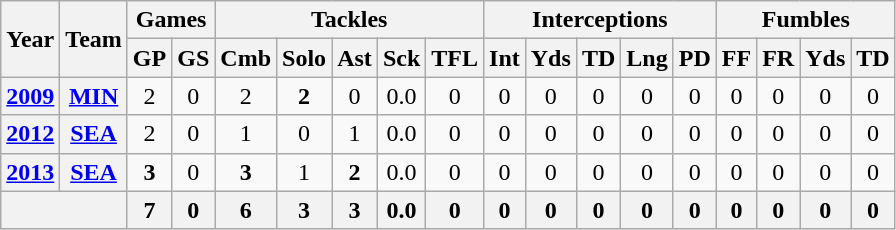<table class="wikitable" style="text-align:center">
<tr>
<th rowspan="2">Year</th>
<th rowspan="2">Team</th>
<th colspan="2">Games</th>
<th colspan="5">Tackles</th>
<th colspan="5">Interceptions</th>
<th colspan="4">Fumbles</th>
</tr>
<tr>
<th>GP</th>
<th>GS</th>
<th>Cmb</th>
<th>Solo</th>
<th>Ast</th>
<th>Sck</th>
<th>TFL</th>
<th>Int</th>
<th>Yds</th>
<th>TD</th>
<th>Lng</th>
<th>PD</th>
<th>FF</th>
<th>FR</th>
<th>Yds</th>
<th>TD</th>
</tr>
<tr>
<th><a href='#'>2009</a></th>
<th><a href='#'>MIN</a></th>
<td>2</td>
<td>0</td>
<td>2</td>
<td><strong>2</strong></td>
<td>0</td>
<td>0.0</td>
<td>0</td>
<td>0</td>
<td>0</td>
<td>0</td>
<td>0</td>
<td>0</td>
<td>0</td>
<td>0</td>
<td>0</td>
<td>0</td>
</tr>
<tr>
<th><a href='#'>2012</a></th>
<th><a href='#'>SEA</a></th>
<td>2</td>
<td>0</td>
<td>1</td>
<td>0</td>
<td>1</td>
<td>0.0</td>
<td>0</td>
<td>0</td>
<td>0</td>
<td>0</td>
<td>0</td>
<td>0</td>
<td>0</td>
<td>0</td>
<td>0</td>
<td>0</td>
</tr>
<tr>
<th><a href='#'>2013</a></th>
<th><a href='#'>SEA</a></th>
<td><strong>3</strong></td>
<td>0</td>
<td><strong>3</strong></td>
<td>1</td>
<td><strong>2</strong></td>
<td>0.0</td>
<td>0</td>
<td>0</td>
<td>0</td>
<td>0</td>
<td>0</td>
<td>0</td>
<td>0</td>
<td>0</td>
<td>0</td>
<td>0</td>
</tr>
<tr>
<th colspan="2"></th>
<th>7</th>
<th>0</th>
<th>6</th>
<th>3</th>
<th>3</th>
<th>0.0</th>
<th>0</th>
<th>0</th>
<th>0</th>
<th>0</th>
<th>0</th>
<th>0</th>
<th>0</th>
<th>0</th>
<th>0</th>
<th>0</th>
</tr>
</table>
